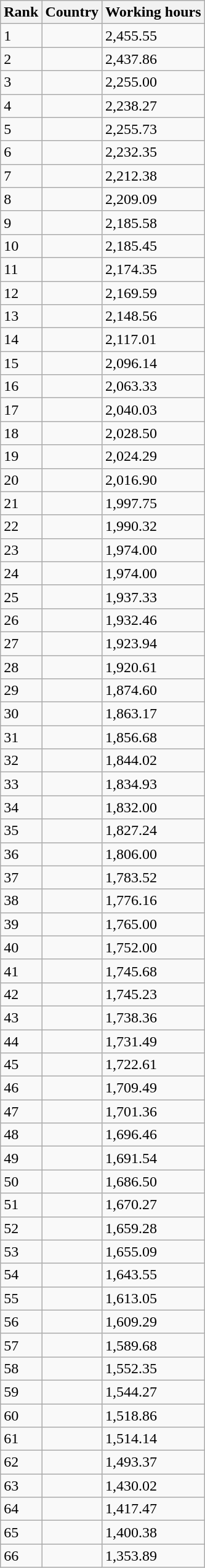<table class="wikitable sortable">
<tr>
<th>Rank</th>
<th>Country</th>
<th>Working hours</th>
</tr>
<tr>
<td>1</td>
<td></td>
<td>2,455.55</td>
</tr>
<tr>
<td>2</td>
<td></td>
<td>2,437.86</td>
</tr>
<tr>
<td>3</td>
<td></td>
<td>2,255.00</td>
</tr>
<tr>
<td>4</td>
<td></td>
<td>2,238.27</td>
</tr>
<tr>
<td>5</td>
<td></td>
<td>2,255.73</td>
</tr>
<tr>
<td>6</td>
<td></td>
<td>2,232.35</td>
</tr>
<tr>
<td>7</td>
<td></td>
<td>2,212.38</td>
</tr>
<tr>
<td>8</td>
<td></td>
<td>2,209.09</td>
</tr>
<tr>
<td>9</td>
<td></td>
<td>2,185.58</td>
</tr>
<tr>
<td>10</td>
<td></td>
<td>2,185.45</td>
</tr>
<tr>
<td>11</td>
<td></td>
<td>2,174.35</td>
</tr>
<tr>
<td>12</td>
<td></td>
<td>2,169.59</td>
</tr>
<tr>
<td>13</td>
<td></td>
<td>2,148.56</td>
</tr>
<tr>
<td>14</td>
<td></td>
<td>2,117.01</td>
</tr>
<tr>
<td>15</td>
<td></td>
<td>2,096.14</td>
</tr>
<tr>
<td>16</td>
<td></td>
<td>2,063.33</td>
</tr>
<tr>
<td>17</td>
<td></td>
<td>2,040.03</td>
</tr>
<tr>
<td>18</td>
<td></td>
<td>2,028.50</td>
</tr>
<tr>
<td>19</td>
<td></td>
<td>2,024.29</td>
</tr>
<tr>
<td>20</td>
<td></td>
<td>2,016.90</td>
</tr>
<tr>
<td>21</td>
<td></td>
<td>1,997.75</td>
</tr>
<tr>
<td>22</td>
<td></td>
<td>1,990.32</td>
</tr>
<tr>
<td>23</td>
<td></td>
<td>1,974.00</td>
</tr>
<tr>
<td>24</td>
<td></td>
<td>1,974.00</td>
</tr>
<tr>
<td>25</td>
<td></td>
<td>1,937.33</td>
</tr>
<tr>
<td>26</td>
<td></td>
<td>1,932.46</td>
</tr>
<tr>
<td>27</td>
<td></td>
<td>1,923.94</td>
</tr>
<tr>
<td>28</td>
<td></td>
<td>1,920.61</td>
</tr>
<tr>
<td>29</td>
<td></td>
<td>1,874.60</td>
</tr>
<tr>
<td>30</td>
<td></td>
<td>1,863.17</td>
</tr>
<tr>
<td>31</td>
<td></td>
<td>1,856.68</td>
</tr>
<tr>
<td>32</td>
<td></td>
<td>1,844.02</td>
</tr>
<tr>
<td>33</td>
<td></td>
<td>1,834.93</td>
</tr>
<tr>
<td>34</td>
<td></td>
<td>1,832.00</td>
</tr>
<tr>
<td>35</td>
<td></td>
<td>1,827.24</td>
</tr>
<tr>
<td>36</td>
<td></td>
<td>1,806.00</td>
</tr>
<tr>
<td>37</td>
<td></td>
<td>1,783.52</td>
</tr>
<tr>
<td>38</td>
<td></td>
<td>1,776.16</td>
</tr>
<tr>
<td>39</td>
<td></td>
<td>1,765.00</td>
</tr>
<tr>
<td>40</td>
<td></td>
<td>1,752.00</td>
</tr>
<tr>
<td>41</td>
<td></td>
<td>1,745.68</td>
</tr>
<tr>
<td>42</td>
<td></td>
<td>1,745.23</td>
</tr>
<tr>
<td>43</td>
<td></td>
<td>1,738.36</td>
</tr>
<tr>
<td>44</td>
<td></td>
<td>1,731.49</td>
</tr>
<tr>
<td>45</td>
<td></td>
<td>1,722.61</td>
</tr>
<tr>
<td>46</td>
<td></td>
<td>1,709.49</td>
</tr>
<tr>
<td>47</td>
<td></td>
<td>1,701.36</td>
</tr>
<tr>
<td>48</td>
<td></td>
<td>1,696.46</td>
</tr>
<tr>
<td>49</td>
<td></td>
<td>1,691.54</td>
</tr>
<tr>
<td>50</td>
<td></td>
<td>1,686.50</td>
</tr>
<tr>
<td>51</td>
<td></td>
<td>1,670.27</td>
</tr>
<tr>
<td>52</td>
<td></td>
<td>1,659.28</td>
</tr>
<tr>
<td>53</td>
<td></td>
<td>1,655.09</td>
</tr>
<tr>
<td>54</td>
<td></td>
<td>1,643.55</td>
</tr>
<tr>
<td>55</td>
<td></td>
<td>1,613.05</td>
</tr>
<tr>
<td>56</td>
<td></td>
<td>1,609.29</td>
</tr>
<tr>
<td>57</td>
<td></td>
<td>1,589.68</td>
</tr>
<tr>
<td>58</td>
<td></td>
<td>1,552.35</td>
</tr>
<tr>
<td>59</td>
<td></td>
<td>1,544.27</td>
</tr>
<tr>
<td>60</td>
<td></td>
<td>1,518.86</td>
</tr>
<tr>
<td>61</td>
<td></td>
<td>1,514.14</td>
</tr>
<tr>
<td>62</td>
<td></td>
<td>1,493.37</td>
</tr>
<tr>
<td>63</td>
<td></td>
<td>1,430.02</td>
</tr>
<tr>
<td>64</td>
<td></td>
<td>1,417.47</td>
</tr>
<tr>
<td>65</td>
<td></td>
<td>1,400.38</td>
</tr>
<tr>
<td>66</td>
<td></td>
<td>1,353.89</td>
</tr>
</table>
